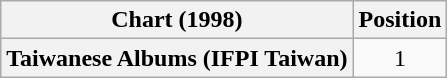<table class="wikitable plainrowheaders">
<tr>
<th scope="col">Chart (1998)</th>
<th scope="col">Position</th>
</tr>
<tr>
<th scope="row">Taiwanese Albums (IFPI Taiwan)</th>
<td align="center">1</td>
</tr>
</table>
